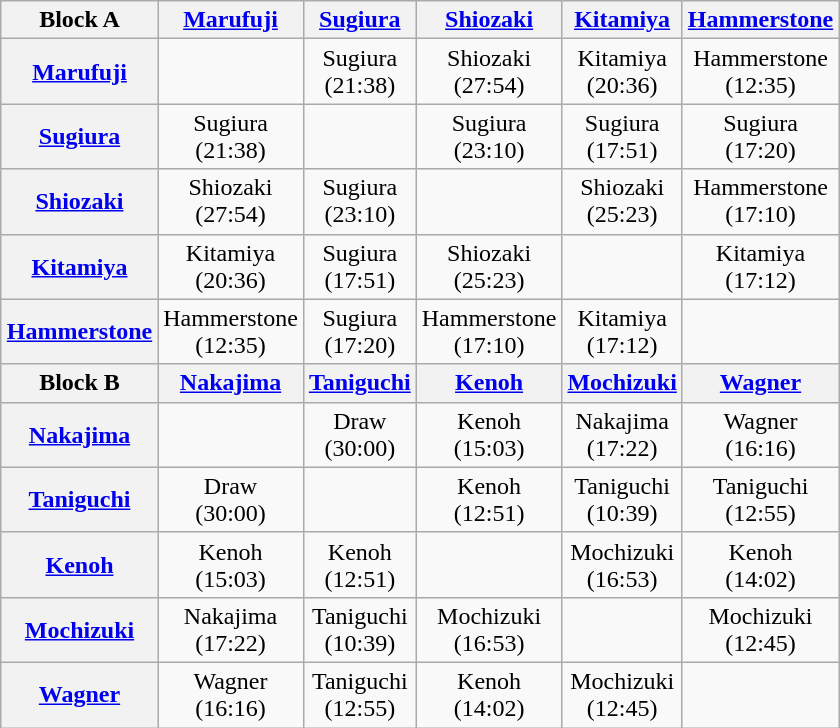<table class="wikitable" style="text-align:center; margin: 1em auto 1em auto;">
<tr>
<th>Block A</th>
<th><a href='#'>Marufuji</a></th>
<th><a href='#'>Sugiura</a></th>
<th><a href='#'>Shiozaki</a></th>
<th><a href='#'>Kitamiya</a></th>
<th><a href='#'>Hammerstone</a></th>
</tr>
<tr>
<th><a href='#'>Marufuji</a></th>
<td></td>
<td>Sugiura<br>(21:38)</td>
<td>Shiozaki<br>(27:54)</td>
<td>Kitamiya<br>(20:36)</td>
<td>Hammerstone<br>(12:35)</td>
</tr>
<tr>
<th><a href='#'>Sugiura</a></th>
<td>Sugiura<br>(21:38)</td>
<td></td>
<td>Sugiura<br>(23:10)</td>
<td>Sugiura<br>(17:51)</td>
<td>Sugiura<br>(17:20)</td>
</tr>
<tr>
<th><a href='#'>Shiozaki</a></th>
<td>Shiozaki<br>(27:54)</td>
<td>Sugiura<br>(23:10)</td>
<td></td>
<td>Shiozaki<br>(25:23)</td>
<td>Hammerstone<br>(17:10)</td>
</tr>
<tr>
<th><a href='#'>Kitamiya</a></th>
<td>Kitamiya<br>(20:36)</td>
<td>Sugiura<br>(17:51)</td>
<td>Shiozaki<br>(25:23)</td>
<td></td>
<td>Kitamiya<br>(17:12)</td>
</tr>
<tr>
<th><a href='#'>Hammerstone</a></th>
<td>Hammerstone<br>(12:35)</td>
<td>Sugiura<br>(17:20)</td>
<td>Hammerstone<br>(17:10)</td>
<td>Kitamiya<br>(17:12)</td>
<td></td>
</tr>
<tr>
<th>Block B</th>
<th><a href='#'>Nakajima</a></th>
<th><a href='#'>Taniguchi</a></th>
<th><a href='#'>Kenoh</a></th>
<th><a href='#'>Mochizuki</a></th>
<th><a href='#'>Wagner</a></th>
</tr>
<tr>
<th><a href='#'>Nakajima</a></th>
<td></td>
<td>Draw<br>(30:00)</td>
<td>Kenoh<br>(15:03)</td>
<td>Nakajima<br>(17:22)</td>
<td>Wagner<br>(16:16)</td>
</tr>
<tr>
<th><a href='#'>Taniguchi</a></th>
<td>Draw<br>(30:00)</td>
<td></td>
<td>Kenoh<br>(12:51)</td>
<td>Taniguchi<br>(10:39)</td>
<td>Taniguchi<br>(12:55)</td>
</tr>
<tr>
<th><a href='#'>Kenoh</a></th>
<td>Kenoh<br>(15:03)</td>
<td>Kenoh<br>(12:51)</td>
<td></td>
<td>Mochizuki<br>(16:53)</td>
<td>Kenoh<br>(14:02)</td>
</tr>
<tr>
<th><a href='#'>Mochizuki</a></th>
<td>Nakajima<br>(17:22)</td>
<td>Taniguchi<br>(10:39)</td>
<td>Mochizuki<br>(16:53)</td>
<td></td>
<td>Mochizuki<br>(12:45)</td>
</tr>
<tr>
<th><a href='#'>Wagner</a></th>
<td>Wagner<br>(16:16)</td>
<td>Taniguchi<br>(12:55)</td>
<td>Kenoh<br>(14:02)</td>
<td>Mochizuki<br>(12:45)</td>
<td></td>
</tr>
</table>
